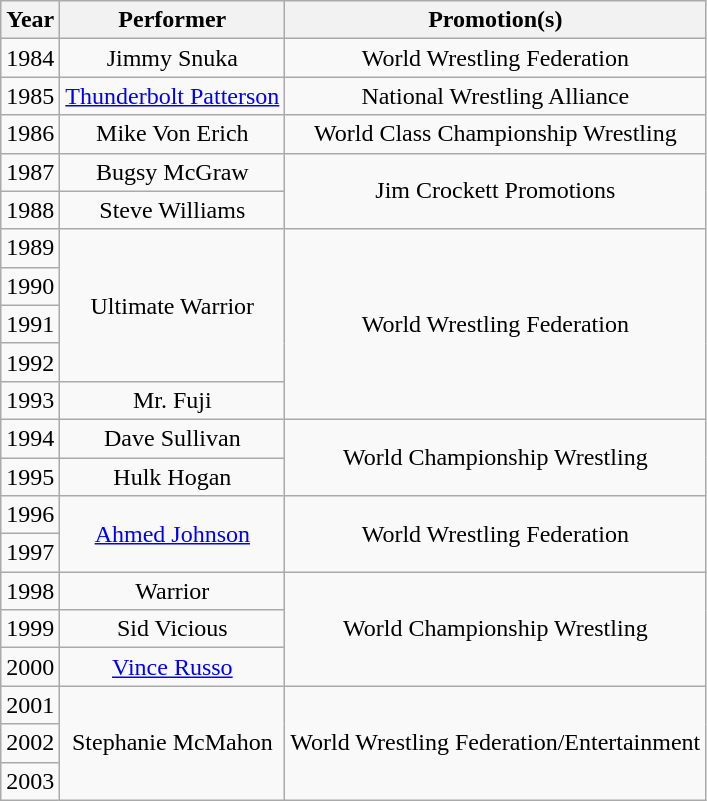<table class="wikitable sortable" style="text-align: center">
<tr>
<th>Year</th>
<th>Performer</th>
<th>Promotion(s)</th>
</tr>
<tr>
<td>1984</td>
<td>Jimmy Snuka</td>
<td>World Wrestling Federation</td>
</tr>
<tr>
<td>1985</td>
<td><a href='#'>Thunderbolt Patterson</a></td>
<td>National Wrestling Alliance</td>
</tr>
<tr>
<td>1986</td>
<td>Mike Von Erich</td>
<td>World Class Championship Wrestling</td>
</tr>
<tr>
<td>1987</td>
<td>Bugsy McGraw</td>
<td rowspan=2>Jim Crockett Promotions</td>
</tr>
<tr>
<td>1988</td>
<td>Steve Williams</td>
</tr>
<tr>
<td>1989</td>
<td rowspan=4>Ultimate Warrior</td>
<td rowspan=5>World Wrestling Federation</td>
</tr>
<tr>
<td>1990</td>
</tr>
<tr>
<td>1991</td>
</tr>
<tr>
<td>1992</td>
</tr>
<tr>
<td>1993</td>
<td>Mr. Fuji</td>
</tr>
<tr>
<td>1994</td>
<td>Dave Sullivan</td>
<td rowspan=2>World Championship Wrestling</td>
</tr>
<tr>
<td>1995</td>
<td>Hulk Hogan</td>
</tr>
<tr>
<td>1996</td>
<td rowspan=2><a href='#'>Ahmed Johnson</a></td>
<td rowspan=2>World Wrestling Federation</td>
</tr>
<tr>
<td>1997</td>
</tr>
<tr>
<td>1998</td>
<td>Warrior</td>
<td rowspan=3>World Championship Wrestling</td>
</tr>
<tr>
<td>1999</td>
<td>Sid Vicious</td>
</tr>
<tr>
<td>2000</td>
<td><a href='#'>Vince Russo</a></td>
</tr>
<tr>
<td>2001</td>
<td rowspan=3>Stephanie McMahon</td>
<td rowspan=3>World Wrestling Federation/Entertainment</td>
</tr>
<tr>
<td>2002</td>
</tr>
<tr>
<td>2003</td>
</tr>
</table>
